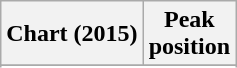<table class="wikitable sortable plainrowheaders">
<tr>
<th scope="col">Chart (2015)</th>
<th scope="col">Peak<br>position</th>
</tr>
<tr>
</tr>
<tr>
</tr>
<tr>
</tr>
<tr>
</tr>
<tr>
</tr>
</table>
